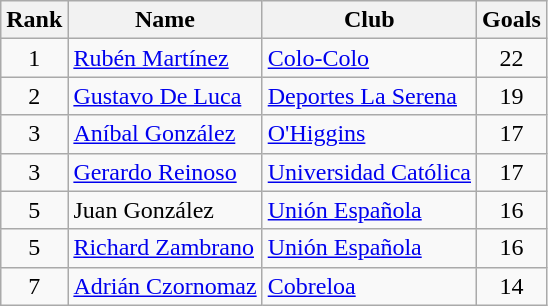<table class="wikitable">
<tr>
<th>Rank</th>
<th>Name</th>
<th>Club</th>
<th>Goals</th>
</tr>
<tr>
<td align=center>1</td>
<td> <a href='#'>Rubén Martínez</a></td>
<td><a href='#'>Colo-Colo</a></td>
<td align=center>22</td>
</tr>
<tr>
<td align=center>2</td>
<td> <a href='#'>Gustavo De Luca</a></td>
<td><a href='#'>Deportes La Serena</a></td>
<td align=center>19</td>
</tr>
<tr>
<td align=center>3</td>
<td> <a href='#'>Aníbal González</a></td>
<td><a href='#'>O'Higgins</a></td>
<td align=center>17</td>
</tr>
<tr>
<td align=center>3</td>
<td> <a href='#'>Gerardo Reinoso</a></td>
<td><a href='#'>Universidad Católica</a></td>
<td align=center>17</td>
</tr>
<tr>
<td align=center>5</td>
<td> Juan González</td>
<td><a href='#'>Unión Española</a></td>
<td align=center>16</td>
</tr>
<tr>
<td align=center>5</td>
<td> <a href='#'>Richard Zambrano</a></td>
<td><a href='#'>Unión Española</a></td>
<td align=center>16</td>
</tr>
<tr>
<td align=center>7</td>
<td> <a href='#'>Adrián Czornomaz</a></td>
<td><a href='#'>Cobreloa</a></td>
<td align=center>14</td>
</tr>
</table>
